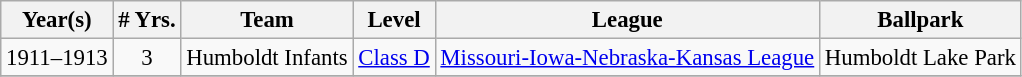<table class="wikitable" style="text-align:center; font-size: 95%;">
<tr>
<th>Year(s)</th>
<th># Yrs.</th>
<th>Team</th>
<th>Level</th>
<th>League</th>
<th>Ballpark</th>
</tr>
<tr>
<td>1911–1913</td>
<td>3</td>
<td>Humboldt Infants</td>
<td><a href='#'>Class D</a></td>
<td><a href='#'>Missouri-Iowa-Nebraska-Kansas League</a></td>
<td>Humboldt Lake Park</td>
</tr>
<tr>
</tr>
</table>
